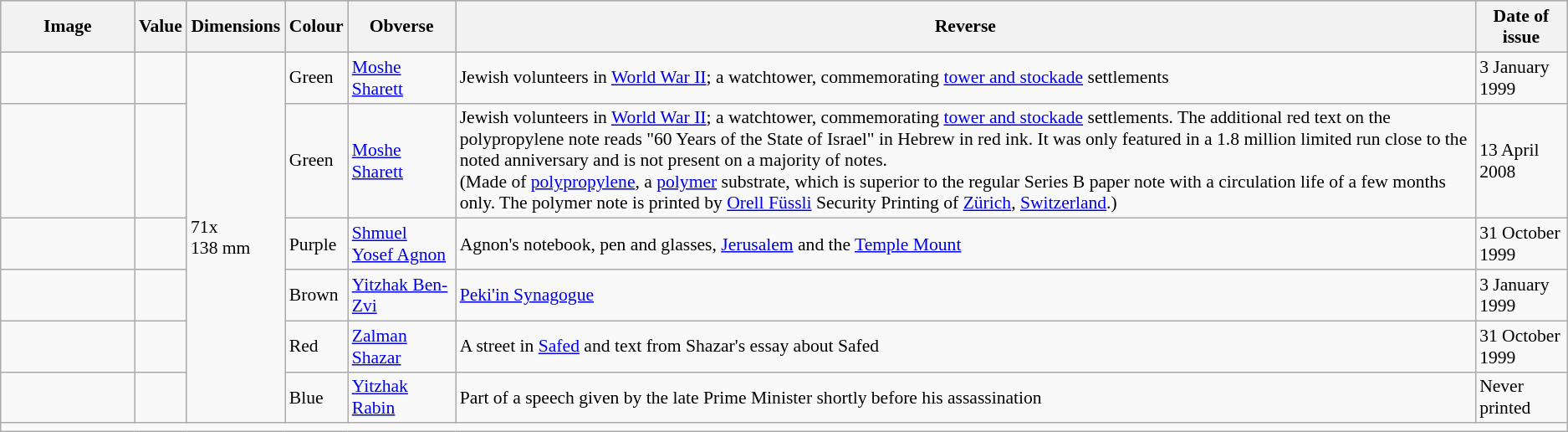<table class="wikitable" style="font-size: 90%">
<tr style="background: #ccc;">
<th>Image</th>
<th>Value</th>
<th>Dimensions</th>
<th>Colour</th>
<th>Obverse</th>
<th>Reverse</th>
<th>Date of issue</th>
</tr>
<tr>
<td style="width: 100px;"></td>
<td></td>
<td rowspan=6>71x 138 mm</td>
<td>Green</td>
<td><a href='#'>Moshe Sharett</a></td>
<td>Jewish volunteers in <a href='#'>World War&nbsp;II</a>; a watchtower, commemorating <a href='#'>tower and stockade</a> settlements</td>
<td>3 January 1999</td>
</tr>
<tr>
<td></td>
<td></td>
<td>Green</td>
<td><a href='#'>Moshe Sharett</a></td>
<td>Jewish volunteers in <a href='#'>World War&nbsp;II</a>; a watchtower, commemorating <a href='#'>tower and stockade</a> settlements. The additional red text on the polypropylene note reads "60 Years of the State of Israel" in Hebrew in red ink. It was only featured in a 1.8 million limited run close to the noted anniversary and is not present on a majority of notes.<br>(Made of <a href='#'>polypropylene</a>, a <a href='#'>polymer</a> substrate, which is superior to the regular Series B paper note with a circulation life of a few months only. The polymer note is printed by <a href='#'>Orell Füssli</a> Security Printing of <a href='#'>Zürich</a>, <a href='#'>Switzerland</a>.)</td>
<td>13 April 2008</td>
</tr>
<tr>
<td></td>
<td></td>
<td>Purple</td>
<td><a href='#'>Shmuel Yosef Agnon</a></td>
<td>Agnon's notebook, pen and glasses, <a href='#'>Jerusalem</a> and the <a href='#'>Temple Mount</a></td>
<td>31 October 1999</td>
</tr>
<tr>
<td></td>
<td></td>
<td>Brown</td>
<td><a href='#'>Yitzhak Ben-Zvi</a></td>
<td><a href='#'>Peki'in Synagogue</a></td>
<td>3 January 1999</td>
</tr>
<tr>
<td></td>
<td></td>
<td>Red</td>
<td><a href='#'>Zalman Shazar</a></td>
<td>A street in <a href='#'>Safed</a> and text from Shazar's essay about Safed</td>
<td>31 October 1999</td>
</tr>
<tr>
<td></td>
<td></td>
<td>Blue</td>
<td><a href='#'>Yitzhak Rabin</a></td>
<td>Part of a speech given by the late Prime Minister shortly before his assassination</td>
<td>Never printed</td>
</tr>
<tr>
<td colspan="7"></td>
</tr>
</table>
